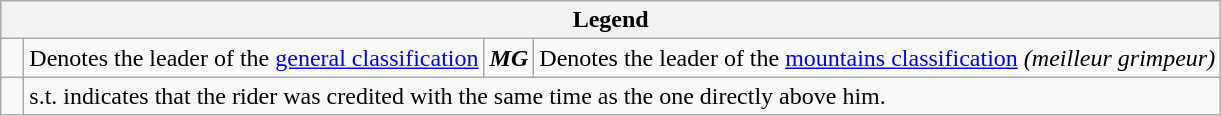<table class="wikitable">
<tr>
<th scope="col" colspan="4">Legend</th>
</tr>
<tr>
<td></td>
<td>Denotes the leader of the <a href='#'>general classification</a></td>
<td><strong><em>MG</em></strong></td>
<td>Denotes the leader of the <a href='#'>mountains classification</a> <em>(meilleur grimpeur)</em></td>
</tr>
<tr>
<td>  </td>
<td colspan=3>s.t. indicates that the rider was credited with the same time as the one directly above him.</td>
</tr>
</table>
